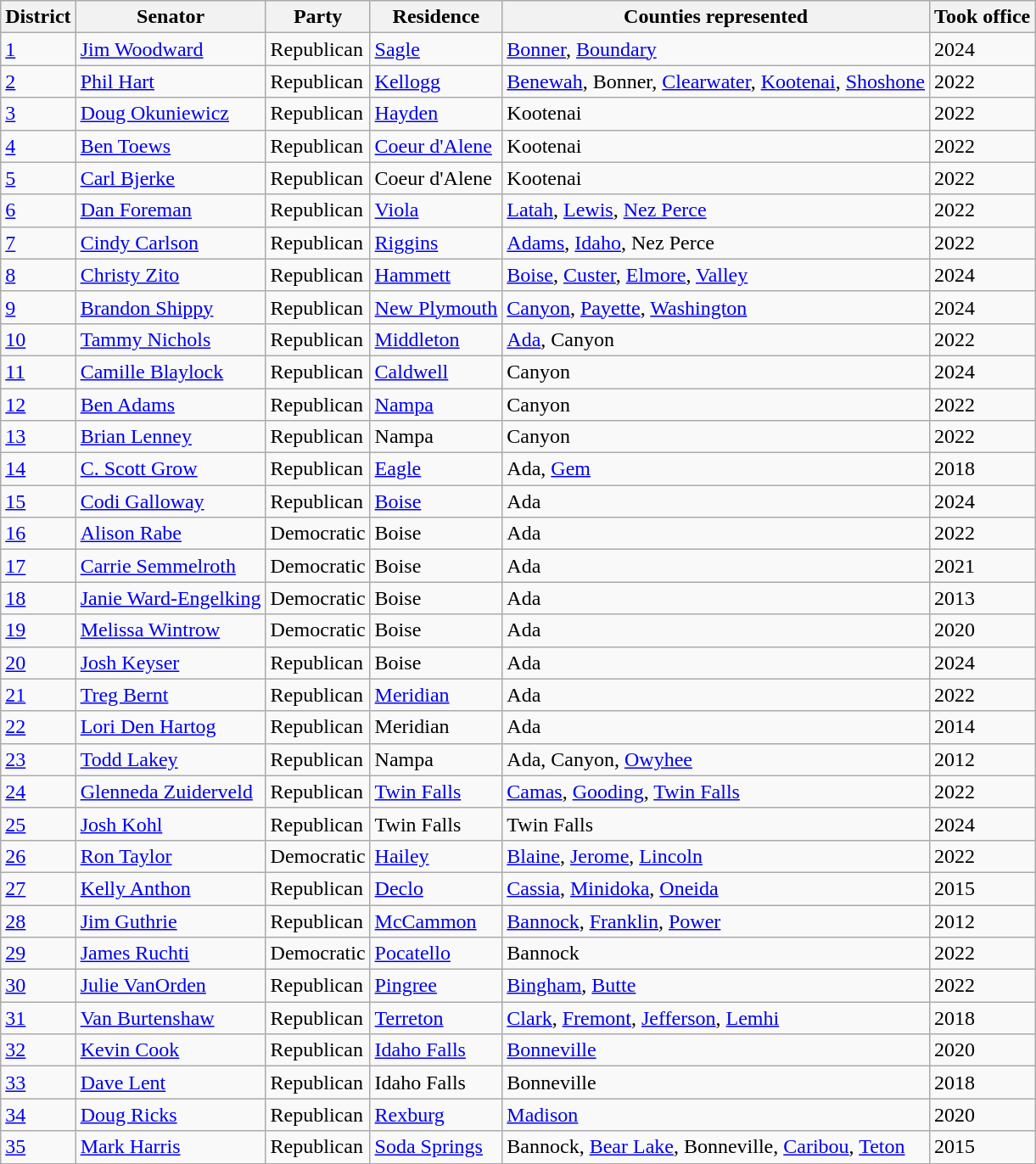<table class="wikitable sortable">
<tr>
<th>District</th>
<th>Senator</th>
<th>Party</th>
<th>Residence</th>
<th>Counties represented</th>
<th>Took office</th>
</tr>
<tr>
<td><a href='#'>1</a></td>
<td><a href='#'>Jim Woodward</a></td>
<td>Republican</td>
<td><a href='#'>Sagle</a></td>
<td><a href='#'>Bonner</a>, <a href='#'>Boundary</a></td>
<td>2024</td>
</tr>
<tr>
<td><a href='#'>2</a></td>
<td><a href='#'>Phil Hart</a></td>
<td>Republican</td>
<td><a href='#'>Kellogg</a></td>
<td><a href='#'>Benewah</a>, Bonner, <a href='#'>Clearwater</a>, <a href='#'>Kootenai</a>, <a href='#'>Shoshone</a></td>
<td>2022</td>
</tr>
<tr>
<td><a href='#'>3</a></td>
<td><a href='#'>Doug Okuniewicz</a></td>
<td>Republican</td>
<td><a href='#'>Hayden</a></td>
<td>Kootenai</td>
<td>2022</td>
</tr>
<tr>
<td><a href='#'>4</a></td>
<td><a href='#'>Ben Toews</a></td>
<td>Republican</td>
<td><a href='#'>Coeur d'Alene</a></td>
<td>Kootenai</td>
<td>2022</td>
</tr>
<tr>
<td><a href='#'>5</a></td>
<td><a href='#'>Carl Bjerke</a></td>
<td>Republican</td>
<td>Coeur d'Alene</td>
<td>Kootenai</td>
<td>2022</td>
</tr>
<tr>
<td><a href='#'>6</a></td>
<td><a href='#'>Dan Foreman</a></td>
<td>Republican</td>
<td><a href='#'>Viola</a></td>
<td><a href='#'>Latah</a>, <a href='#'>Lewis</a>, <a href='#'>Nez Perce</a></td>
<td>2022</td>
</tr>
<tr>
<td><a href='#'>7</a></td>
<td><a href='#'>Cindy Carlson</a></td>
<td>Republican</td>
<td><a href='#'>Riggins</a></td>
<td><a href='#'>Adams</a>, <a href='#'>Idaho</a>, Nez Perce</td>
<td>2022</td>
</tr>
<tr>
<td><a href='#'>8</a></td>
<td><a href='#'>Christy Zito</a></td>
<td>Republican</td>
<td><a href='#'>Hammett</a></td>
<td><a href='#'>Boise</a>, <a href='#'>Custer</a>, <a href='#'>Elmore</a>, <a href='#'>Valley</a></td>
<td>2024</td>
</tr>
<tr>
<td><a href='#'>9</a></td>
<td><a href='#'>Brandon Shippy</a></td>
<td>Republican</td>
<td><a href='#'>New Plymouth</a></td>
<td><a href='#'>Canyon</a>, <a href='#'>Payette</a>, <a href='#'>Washington</a></td>
<td>2024</td>
</tr>
<tr>
<td><a href='#'>10</a></td>
<td><a href='#'>Tammy Nichols</a></td>
<td>Republican</td>
<td><a href='#'>Middleton</a></td>
<td><a href='#'>Ada</a>, Canyon</td>
<td>2022</td>
</tr>
<tr>
<td><a href='#'>11</a></td>
<td><a href='#'>Camille Blaylock</a></td>
<td>Republican</td>
<td><a href='#'>Caldwell</a></td>
<td>Canyon</td>
<td>2024</td>
</tr>
<tr>
<td><a href='#'>12</a></td>
<td><a href='#'>Ben Adams</a></td>
<td>Republican</td>
<td><a href='#'>Nampa</a></td>
<td>Canyon</td>
<td>2022</td>
</tr>
<tr>
<td><a href='#'>13</a></td>
<td><a href='#'>Brian Lenney</a></td>
<td>Republican</td>
<td>Nampa</td>
<td>Canyon</td>
<td>2022</td>
</tr>
<tr>
<td><a href='#'>14</a></td>
<td><a href='#'>C. Scott Grow</a></td>
<td>Republican</td>
<td><a href='#'>Eagle</a></td>
<td>Ada, <a href='#'>Gem</a></td>
<td>2018</td>
</tr>
<tr>
<td><a href='#'>15</a></td>
<td><a href='#'>Codi Galloway</a></td>
<td>Republican</td>
<td><a href='#'>Boise</a></td>
<td>Ada</td>
<td>2024</td>
</tr>
<tr>
<td><a href='#'>16</a></td>
<td><a href='#'>Alison Rabe</a></td>
<td>Democratic</td>
<td>Boise</td>
<td>Ada</td>
<td>2022</td>
</tr>
<tr>
<td><a href='#'>17</a></td>
<td><a href='#'>Carrie Semmelroth</a></td>
<td>Democratic</td>
<td>Boise</td>
<td>Ada</td>
<td>2021</td>
</tr>
<tr>
<td><a href='#'>18</a></td>
<td><a href='#'>Janie Ward-Engelking</a></td>
<td>Democratic</td>
<td>Boise</td>
<td>Ada</td>
<td>2013</td>
</tr>
<tr>
<td><a href='#'>19</a></td>
<td><a href='#'>Melissa Wintrow</a></td>
<td>Democratic</td>
<td>Boise</td>
<td>Ada</td>
<td>2020</td>
</tr>
<tr>
<td><a href='#'>20</a></td>
<td><a href='#'>Josh Keyser</a></td>
<td>Republican</td>
<td>Boise</td>
<td>Ada</td>
<td>2024</td>
</tr>
<tr>
<td><a href='#'>21</a></td>
<td><a href='#'>Treg Bernt</a></td>
<td>Republican</td>
<td><a href='#'>Meridian</a></td>
<td>Ada</td>
<td>2022</td>
</tr>
<tr>
<td><a href='#'>22</a></td>
<td><a href='#'>Lori Den Hartog</a></td>
<td>Republican</td>
<td>Meridian</td>
<td>Ada</td>
<td>2014</td>
</tr>
<tr>
<td><a href='#'>23</a></td>
<td><a href='#'>Todd Lakey</a></td>
<td>Republican</td>
<td>Nampa</td>
<td>Ada, Canyon, <a href='#'>Owyhee</a></td>
<td>2012</td>
</tr>
<tr>
<td><a href='#'>24</a></td>
<td><a href='#'>Glenneda Zuiderveld</a></td>
<td>Republican</td>
<td><a href='#'>Twin Falls</a></td>
<td><a href='#'>Camas</a>, <a href='#'>Gooding</a>, <a href='#'>Twin Falls</a></td>
<td>2022</td>
</tr>
<tr>
<td><a href='#'>25</a></td>
<td><a href='#'>Josh Kohl</a></td>
<td>Republican</td>
<td>Twin Falls</td>
<td>Twin Falls</td>
<td>2024</td>
</tr>
<tr>
<td><a href='#'>26</a></td>
<td><a href='#'>Ron Taylor</a></td>
<td>Democratic</td>
<td><a href='#'>Hailey</a></td>
<td><a href='#'>Blaine</a>, <a href='#'>Jerome</a>, <a href='#'>Lincoln</a></td>
<td>2022</td>
</tr>
<tr>
<td><a href='#'>27</a></td>
<td><a href='#'>Kelly Anthon</a></td>
<td>Republican</td>
<td><a href='#'>Declo</a></td>
<td><a href='#'>Cassia</a>, <a href='#'>Minidoka</a>, <a href='#'>Oneida</a></td>
<td>2015</td>
</tr>
<tr>
<td><a href='#'>28</a></td>
<td><a href='#'>Jim Guthrie</a></td>
<td>Republican</td>
<td><a href='#'>McCammon</a></td>
<td><a href='#'>Bannock</a>, <a href='#'>Franklin</a>, <a href='#'>Power</a></td>
<td>2012</td>
</tr>
<tr>
<td><a href='#'>29</a></td>
<td><a href='#'>James Ruchti</a></td>
<td>Democratic</td>
<td><a href='#'>Pocatello</a></td>
<td>Bannock</td>
<td>2022</td>
</tr>
<tr>
<td><a href='#'>30</a></td>
<td><a href='#'>Julie VanOrden</a></td>
<td>Republican</td>
<td><a href='#'>Pingree</a></td>
<td><a href='#'>Bingham</a>, <a href='#'>Butte</a></td>
<td>2022</td>
</tr>
<tr>
<td><a href='#'>31</a></td>
<td><a href='#'>Van Burtenshaw</a></td>
<td>Republican</td>
<td><a href='#'>Terreton</a></td>
<td><a href='#'>Clark</a>, <a href='#'>Fremont</a>, <a href='#'>Jefferson</a>, <a href='#'>Lemhi</a></td>
<td>2018</td>
</tr>
<tr>
<td><a href='#'>32</a></td>
<td><a href='#'>Kevin Cook</a></td>
<td>Republican</td>
<td><a href='#'>Idaho Falls</a></td>
<td><a href='#'>Bonneville</a></td>
<td>2020</td>
</tr>
<tr>
<td><a href='#'>33</a></td>
<td><a href='#'>Dave Lent</a></td>
<td>Republican</td>
<td>Idaho Falls</td>
<td>Bonneville</td>
<td>2018</td>
</tr>
<tr>
<td><a href='#'>34</a></td>
<td><a href='#'>Doug Ricks</a></td>
<td>Republican</td>
<td><a href='#'>Rexburg</a></td>
<td><a href='#'>Madison</a></td>
<td>2020</td>
</tr>
<tr>
<td><a href='#'>35</a></td>
<td><a href='#'>Mark Harris</a></td>
<td>Republican</td>
<td><a href='#'>Soda Springs</a></td>
<td>Bannock, <a href='#'>Bear Lake</a>, Bonneville, <a href='#'>Caribou</a>, <a href='#'>Teton</a></td>
<td>2015</td>
</tr>
</table>
